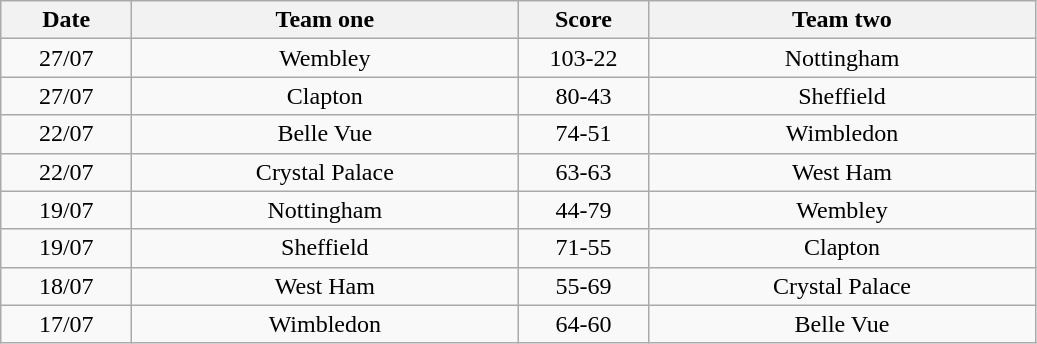<table class="wikitable" style="text-align: center">
<tr>
<th width=80>Date</th>
<th width=250>Team one</th>
<th width=80>Score</th>
<th width=250>Team two</th>
</tr>
<tr>
<td>27/07</td>
<td>Wembley</td>
<td>103-22</td>
<td>Nottingham</td>
</tr>
<tr>
<td>27/07</td>
<td>Clapton</td>
<td>80-43</td>
<td>Sheffield</td>
</tr>
<tr>
<td>22/07</td>
<td>Belle Vue</td>
<td>74-51</td>
<td>Wimbledon</td>
</tr>
<tr>
<td>22/07</td>
<td>Crystal Palace</td>
<td>63-63</td>
<td>West Ham</td>
</tr>
<tr>
<td>19/07</td>
<td>Nottingham</td>
<td>44-79</td>
<td>Wembley</td>
</tr>
<tr>
<td>19/07</td>
<td>Sheffield</td>
<td>71-55</td>
<td>Clapton</td>
</tr>
<tr>
<td>18/07</td>
<td>West Ham</td>
<td>55-69</td>
<td>Crystal Palace</td>
</tr>
<tr>
<td>17/07</td>
<td>Wimbledon</td>
<td>64-60</td>
<td>Belle Vue</td>
</tr>
</table>
